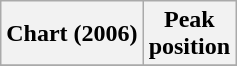<table class="wikitable sortable plainrowheaders" style="text-align:center;">
<tr>
<th scope="col">Chart (2006)</th>
<th scope="col">Peak<br>position</th>
</tr>
<tr>
</tr>
</table>
